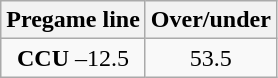<table class="wikitable">
<tr align="center">
<th style=>Pregame line</th>
<th style=>Over/under</th>
</tr>
<tr align="center">
<td><strong>CCU</strong> –12.5</td>
<td>53.5</td>
</tr>
</table>
